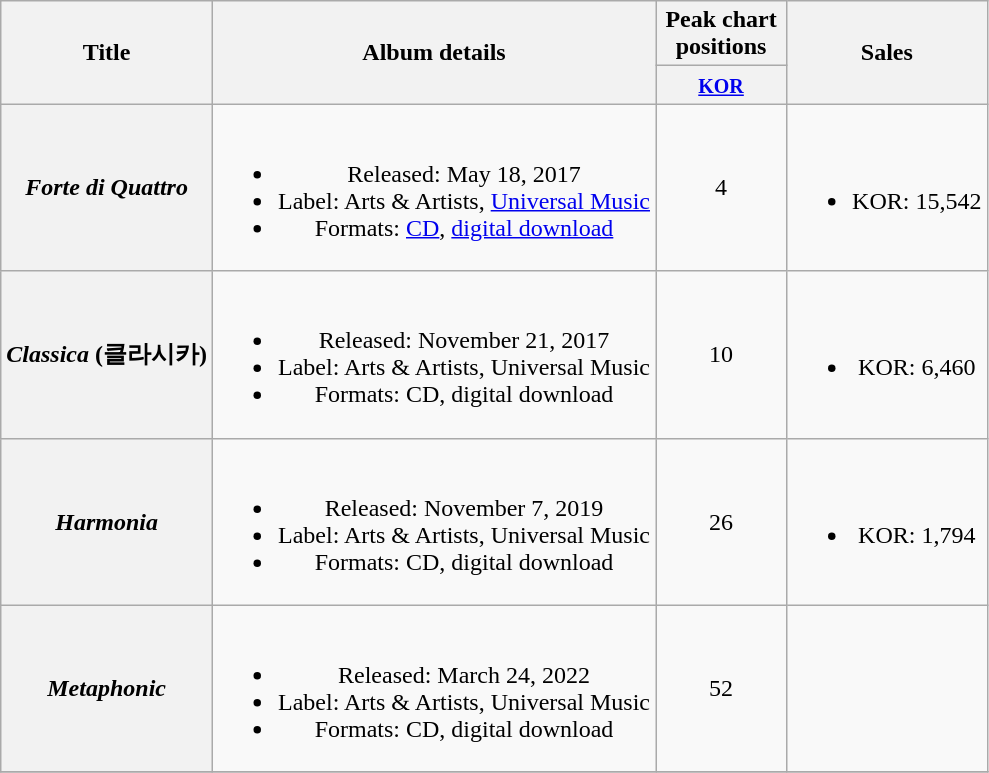<table class="wikitable plainrowheaders" style="text-align:center;">
<tr>
<th scope="col" rowspan="2">Title</th>
<th scope="col" rowspan="2">Album details</th>
<th scope="col" colspan="1" style="width:5em;">Peak chart positions</th>
<th scope="col" rowspan="2">Sales</th>
</tr>
<tr>
<th><small><a href='#'>KOR</a></small><br></th>
</tr>
<tr>
<th scope="row"><em>Forte di Quattro</em></th>
<td><br><ul><li>Released: May 18, 2017</li><li>Label: Arts & Artists, <a href='#'>Universal Music</a></li><li>Formats: <a href='#'>CD</a>, <a href='#'>digital download</a></li></ul></td>
<td>4</td>
<td><br><ul><li>KOR: 15,542</li></ul></td>
</tr>
<tr>
<th scope="row"><em>Classica</em> (클라시카)</th>
<td><br><ul><li>Released: November 21, 2017</li><li>Label: Arts & Artists, Universal Music</li><li>Formats: CD, digital download</li></ul></td>
<td>10</td>
<td><br><ul><li>KOR: 6,460</li></ul></td>
</tr>
<tr>
<th scope="row"><em>Harmonia</em></th>
<td><br><ul><li>Released: November 7, 2019</li><li>Label: Arts & Artists, Universal Music</li><li>Formats: CD, digital download</li></ul></td>
<td>26</td>
<td><br><ul><li>KOR: 1,794</li></ul></td>
</tr>
<tr>
<th scope="row"><em>Metaphonic</em></th>
<td><br><ul><li>Released: March 24, 2022</li><li>Label: Arts & Artists, Universal Music</li><li>Formats: CD, digital download</li></ul></td>
<td>52</td>
<td></td>
</tr>
<tr>
</tr>
</table>
